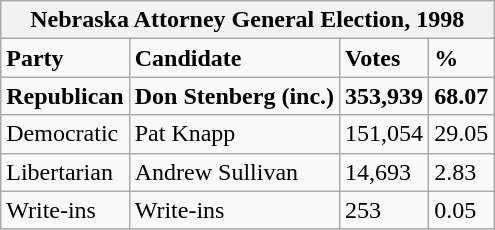<table class="wikitable">
<tr>
<th colspan="4">Nebraska Attorney General Election, 1998</th>
</tr>
<tr>
<td><strong>Party</strong></td>
<td><strong>Candidate</strong></td>
<td><strong>Votes</strong></td>
<td><strong>%</strong></td>
</tr>
<tr>
<td><strong>Republican</strong></td>
<td><strong>Don Stenberg (inc.)</strong></td>
<td><strong>353,939</strong></td>
<td><strong>68.07</strong></td>
</tr>
<tr>
<td>Democratic</td>
<td>Pat Knapp</td>
<td>151,054</td>
<td>29.05</td>
</tr>
<tr>
<td>Libertarian</td>
<td>Andrew Sullivan</td>
<td>14,693</td>
<td>2.83</td>
</tr>
<tr>
<td>Write-ins</td>
<td>Write-ins</td>
<td>253</td>
<td>0.05</td>
</tr>
</table>
